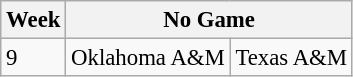<table class="wikitable" style="font-size:95%">
<tr>
<th>Week</th>
<th colspan="10">No Game</th>
</tr>
<tr>
<td>9</td>
<td>Oklahoma A&M</td>
<td>Texas A&M</td>
</tr>
</table>
